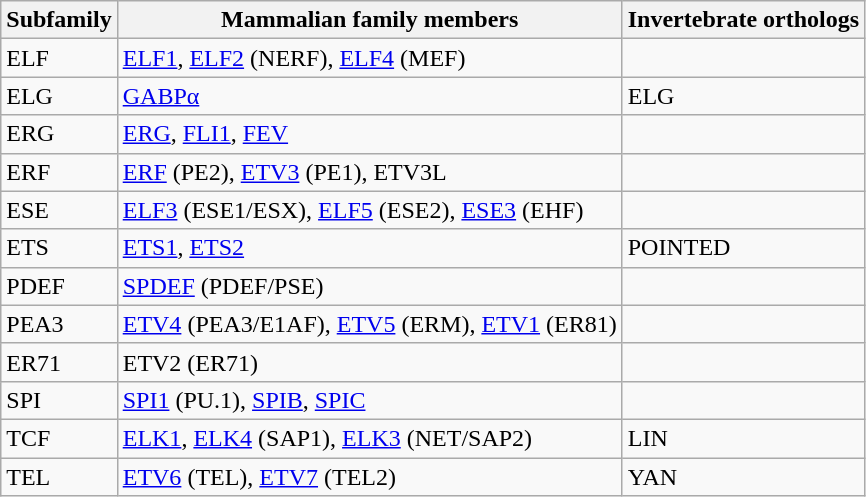<table class="wikitable">
<tr>
<th>Subfamily</th>
<th>Mammalian family members</th>
<th>Invertebrate orthologs</th>
</tr>
<tr>
<td>ELF</td>
<td><a href='#'>ELF1</a>, <a href='#'>ELF2</a> (NERF), <a href='#'>ELF4</a> (MEF)</td>
<td></td>
</tr>
<tr>
<td>ELG</td>
<td><a href='#'>GABPα</a></td>
<td>ELG</td>
</tr>
<tr>
<td>ERG</td>
<td><a href='#'>ERG</a>, <a href='#'>FLI1</a>, <a href='#'>FEV</a></td>
<td></td>
</tr>
<tr>
<td>ERF</td>
<td><a href='#'>ERF</a> (PE2), <a href='#'>ETV3</a> (PE1), ETV3L</td>
<td></td>
</tr>
<tr>
<td>ESE</td>
<td><a href='#'>ELF3</a> (ESE1/ESX), <a href='#'>ELF5</a> (ESE2), <a href='#'>ESE3</a> (EHF)</td>
<td></td>
</tr>
<tr>
<td>ETS</td>
<td><a href='#'>ETS1</a>, <a href='#'>ETS2</a></td>
<td>POINTED</td>
</tr>
<tr>
<td>PDEF</td>
<td><a href='#'>SPDEF</a> (PDEF/PSE)</td>
<td></td>
</tr>
<tr>
<td>PEA3</td>
<td><a href='#'>ETV4</a> (PEA3/E1AF), <a href='#'>ETV5</a> (ERM), <a href='#'>ETV1</a> (ER81)</td>
<td></td>
</tr>
<tr>
<td>ER71</td>
<td>ETV2 (ER71)</td>
<td></td>
</tr>
<tr>
<td>SPI</td>
<td><a href='#'>SPI1</a> (PU.1), <a href='#'>SPIB</a>, <a href='#'>SPIC</a></td>
<td></td>
</tr>
<tr>
<td>TCF</td>
<td><a href='#'>ELK1</a>, <a href='#'>ELK4</a> (SAP1), <a href='#'>ELK3</a> (NET/SAP2)</td>
<td>LIN</td>
</tr>
<tr>
<td>TEL</td>
<td><a href='#'>ETV6</a> (TEL), <a href='#'>ETV7</a> (TEL2)</td>
<td>YAN</td>
</tr>
</table>
